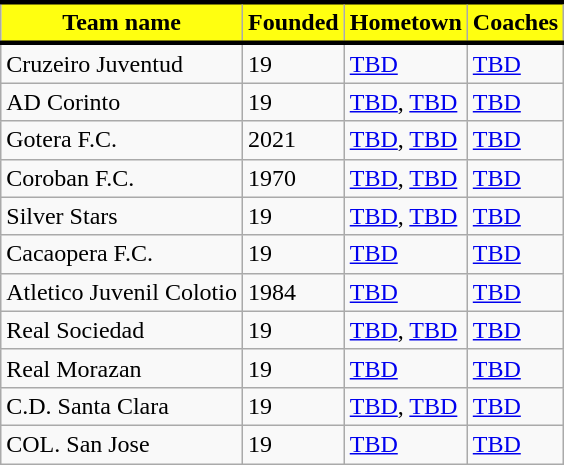<table class="wikitable">
<tr>
<th style="background:#FFFF10; color:black; border-top:black 3px solid; border-bottom:black 3px solid;">Team name</th>
<th style="background:#FFFF10; color:black; border-top:black 3px solid; border-bottom:black 3px solid;">Founded</th>
<th style="background:#FFFF10; color:black; border-top:black 3px solid; border-bottom:black 3px solid;">Hometown</th>
<th style="background:#FFFF10; color:black; border-top:black 3px solid; border-bottom:black 3px solid;">Coaches</th>
</tr>
<tr>
<td>Cruzeiro Juventud</td>
<td>19</td>
<td> <a href='#'>TBD</a></td>
<td> <a href='#'>TBD</a></td>
</tr>
<tr>
<td>AD Corinto</td>
<td>19</td>
<td> <a href='#'>TBD</a>, <a href='#'>TBD</a></td>
<td> <a href='#'>TBD</a></td>
</tr>
<tr>
<td>Gotera F.C.</td>
<td>2021</td>
<td> <a href='#'>TBD</a>, <a href='#'>TBD</a></td>
<td> <a href='#'>TBD</a></td>
</tr>
<tr>
<td>Coroban F.C.</td>
<td>1970</td>
<td> <a href='#'>TBD</a>, <a href='#'>TBD</a></td>
<td> <a href='#'>TBD</a></td>
</tr>
<tr>
<td>Silver Stars</td>
<td>19</td>
<td> <a href='#'>TBD</a>, <a href='#'>TBD</a></td>
<td> <a href='#'>TBD</a></td>
</tr>
<tr>
<td>Cacaopera F.C.</td>
<td>19</td>
<td> <a href='#'>TBD</a></td>
<td> <a href='#'>TBD</a></td>
</tr>
<tr>
<td>Atletico Juvenil Colotio</td>
<td>1984</td>
<td> <a href='#'>TBD</a></td>
<td> <a href='#'>TBD</a></td>
</tr>
<tr>
<td>Real Sociedad</td>
<td>19</td>
<td> <a href='#'>TBD</a>, <a href='#'>TBD</a></td>
<td> <a href='#'>TBD</a></td>
</tr>
<tr>
<td>Real Morazan</td>
<td>19</td>
<td> <a href='#'>TBD</a></td>
<td> <a href='#'>TBD</a></td>
</tr>
<tr>
<td>C.D. Santa Clara</td>
<td>19</td>
<td> <a href='#'>TBD</a>, <a href='#'>TBD</a></td>
<td> <a href='#'>TBD</a></td>
</tr>
<tr>
<td>COL. San Jose</td>
<td>19</td>
<td> <a href='#'>TBD</a></td>
<td> <a href='#'>TBD</a></td>
</tr>
</table>
